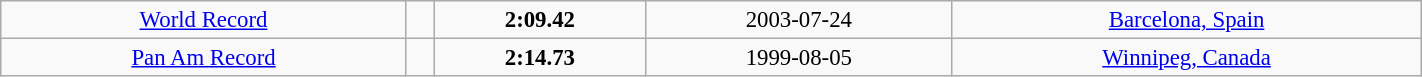<table class="wikitable" style=" text-align:center; font-size:95%;" width="75%">
<tr>
<td><a href='#'>World Record</a></td>
<td></td>
<td><strong>2:09.42</strong></td>
<td>2003-07-24</td>
<td> <a href='#'>Barcelona, Spain</a></td>
</tr>
<tr>
<td><a href='#'>Pan Am Record</a></td>
<td></td>
<td><strong>2:14.73</strong></td>
<td>1999-08-05</td>
<td> <a href='#'>Winnipeg, Canada</a></td>
</tr>
</table>
